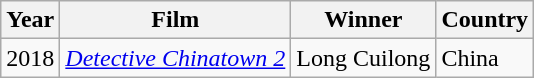<table class="wikitable sortable plainrowheaders">
<tr>
<th>Year</th>
<th>Film</th>
<th>Winner</th>
<th>Country</th>
</tr>
<tr>
<td>2018</td>
<td><em><a href='#'>Detective Chinatown 2</a></em></td>
<td>Long Cuilong</td>
<td>China</td>
</tr>
</table>
